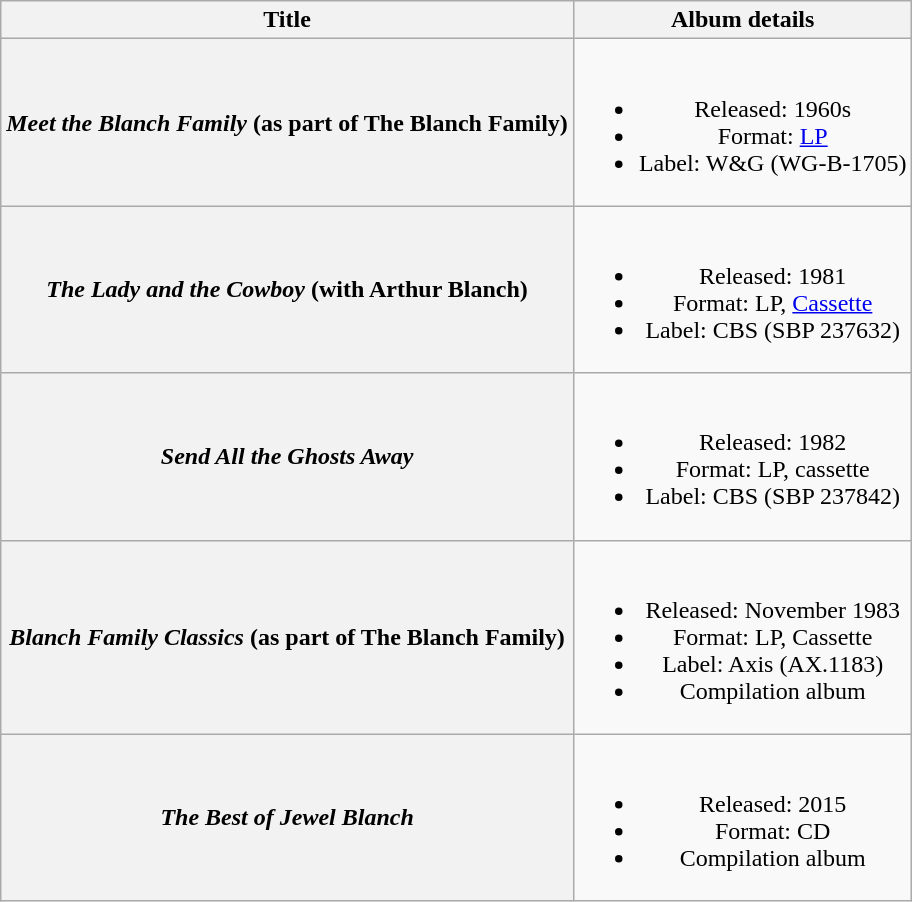<table class="wikitable plainrowheaders" style="text-align:center;" border="1">
<tr>
<th scope="col">Title</th>
<th scope="col">Album details</th>
</tr>
<tr>
<th scope="row"><em>Meet the Blanch Family</em> (as part of The Blanch Family)</th>
<td><br><ul><li>Released: 1960s</li><li>Format: <a href='#'>LP</a></li><li>Label: W&G (WG-B-1705)</li></ul></td>
</tr>
<tr>
<th scope="row"><em>The Lady and the Cowboy</em> (with Arthur Blanch)</th>
<td><br><ul><li>Released: 1981</li><li>Format: LP, <a href='#'>Cassette</a></li><li>Label: CBS (SBP 237632)</li></ul></td>
</tr>
<tr>
<th scope="row"><em>Send All the Ghosts Away</em></th>
<td><br><ul><li>Released: 1982</li><li>Format: LP, cassette</li><li>Label: CBS (SBP 237842)</li></ul></td>
</tr>
<tr>
<th scope="row"><em>Blanch Family Classics</em> (as part of The Blanch Family)</th>
<td><br><ul><li>Released: November 1983</li><li>Format: LP, Cassette</li><li>Label: Axis (AX.1183)</li><li>Compilation album</li></ul></td>
</tr>
<tr>
<th scope="row"><em>The Best of Jewel Blanch</em></th>
<td><br><ul><li>Released: 2015</li><li>Format: CD</li><li>Compilation album</li></ul></td>
</tr>
</table>
